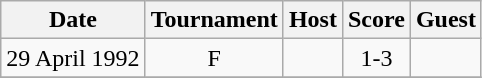<table class="wikitable uncollapsible uncollapsed">
<tr>
<th>Date</th>
<th>Tournament</th>
<th>Host</th>
<th>Score</th>
<th>Guest</th>
</tr>
<tr>
<td>29 April 1992</td>
<td align="center">F</td>
<td></td>
<td align="center">1-3</td>
<td></td>
</tr>
<tr>
</tr>
</table>
